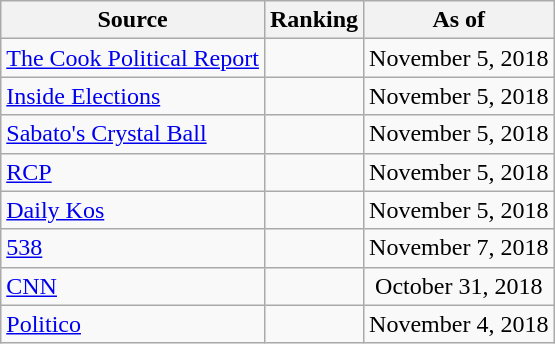<table class="wikitable" style="text-align:center">
<tr>
<th>Source</th>
<th>Ranking</th>
<th>As of</th>
</tr>
<tr>
<td align=left><a href='#'>The Cook Political Report</a></td>
<td></td>
<td>November 5, 2018</td>
</tr>
<tr>
<td align=left><a href='#'>Inside Elections</a></td>
<td></td>
<td>November 5, 2018</td>
</tr>
<tr>
<td align=left><a href='#'>Sabato's Crystal Ball</a></td>
<td></td>
<td>November 5, 2018</td>
</tr>
<tr>
<td align="left"><a href='#'>RCP</a></td>
<td></td>
<td>November 5, 2018</td>
</tr>
<tr>
<td align="left"><a href='#'>Daily Kos</a></td>
<td></td>
<td>November 5, 2018</td>
</tr>
<tr>
<td align="left"><a href='#'>538</a></td>
<td></td>
<td>November 7, 2018</td>
</tr>
<tr>
<td align="left"><a href='#'>CNN</a></td>
<td></td>
<td>October 31, 2018</td>
</tr>
<tr>
<td align="left"><a href='#'>Politico</a></td>
<td></td>
<td>November 4, 2018</td>
</tr>
</table>
